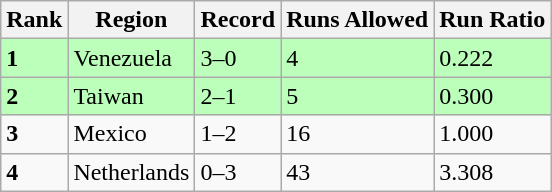<table class="wikitable">
<tr>
<th>Rank</th>
<th>Region</th>
<th>Record</th>
<th>Runs Allowed</th>
<th>Run Ratio</th>
</tr>
<tr bgcolor=#bbffbb>
<td><strong>1</strong></td>
<td> Venezuela</td>
<td>3–0</td>
<td>4</td>
<td>0.222</td>
</tr>
<tr bgcolor=#bbffbb>
<td><strong>2</strong></td>
<td> Taiwan</td>
<td>2–1</td>
<td>5</td>
<td>0.300</td>
</tr>
<tr>
<td><strong>3</strong></td>
<td> Mexico</td>
<td>1–2</td>
<td>16</td>
<td>1.000</td>
</tr>
<tr>
<td><strong>4</strong></td>
<td> Netherlands</td>
<td>0–3</td>
<td>43</td>
<td>3.308</td>
</tr>
</table>
